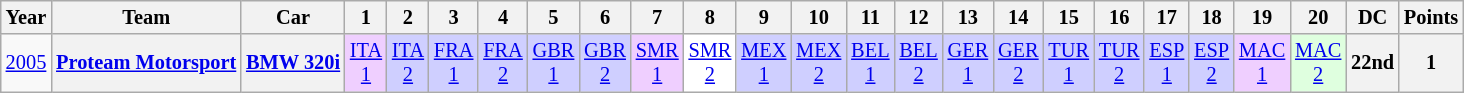<table class="wikitable" style="text-align:center; font-size:85%">
<tr>
<th>Year</th>
<th>Team</th>
<th>Car</th>
<th>1</th>
<th>2</th>
<th>3</th>
<th>4</th>
<th>5</th>
<th>6</th>
<th>7</th>
<th>8</th>
<th>9</th>
<th>10</th>
<th>11</th>
<th>12</th>
<th>13</th>
<th>14</th>
<th>15</th>
<th>16</th>
<th>17</th>
<th>18</th>
<th>19</th>
<th>20</th>
<th>DC</th>
<th>Points</th>
</tr>
<tr>
<td><a href='#'>2005</a></td>
<th><a href='#'>Proteam Motorsport</a></th>
<th><a href='#'>BMW 320i</a></th>
<td style="background:#efcfff;"><a href='#'>ITA<br>1</a><br></td>
<td style="background:#cfcfff;"><a href='#'>ITA<br>2</a><br></td>
<td style="background:#cfcfff;"><a href='#'>FRA<br>1</a><br></td>
<td style="background:#cfcfff;"><a href='#'>FRA<br>2</a><br></td>
<td style="background:#cfcfff;"><a href='#'>GBR<br>1</a><br></td>
<td style="background:#cfcfff;"><a href='#'>GBR<br>2</a><br></td>
<td style="background:#efcfff;"><a href='#'>SMR<br>1</a><br></td>
<td style="background:#ffffff;"><a href='#'>SMR<br>2</a><br></td>
<td style="background:#cfcfff;"><a href='#'>MEX<br>1</a><br></td>
<td style="background:#cfcfff;"><a href='#'>MEX<br>2</a><br></td>
<td style="background:#cfcfff;"><a href='#'>BEL<br>1</a><br></td>
<td style="background:#cfcfff;"><a href='#'>BEL<br>2</a><br></td>
<td style="background:#cfcfff;"><a href='#'>GER<br>1</a><br></td>
<td style="background:#cfcfff;"><a href='#'>GER<br>2</a><br></td>
<td style="background:#cfcfff;"><a href='#'>TUR<br>1</a><br></td>
<td style="background:#cfcfff;"><a href='#'>TUR<br>2</a><br></td>
<td style="background:#cfcfff;"><a href='#'>ESP<br>1</a><br></td>
<td style="background:#cfcfff;"><a href='#'>ESP<br>2</a><br></td>
<td style="background:#efcfff;"><a href='#'>MAC<br>1</a><br></td>
<td style="background:#dfffdf;"><a href='#'>MAC<br>2</a><br></td>
<th>22nd</th>
<th>1</th>
</tr>
</table>
